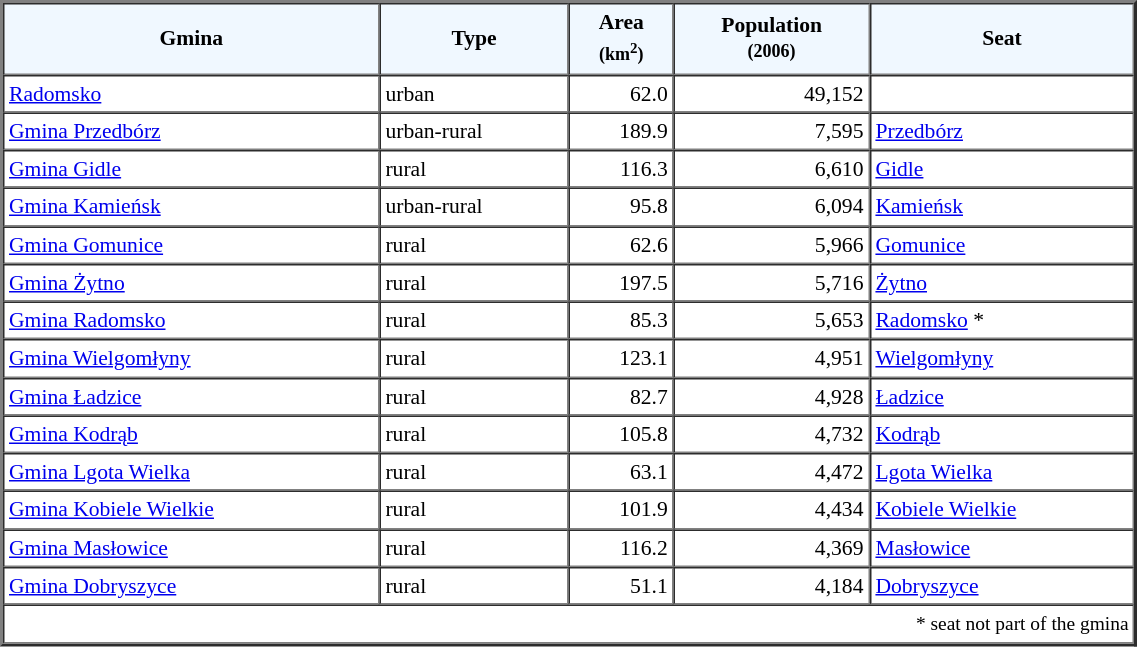<table width="60%" border="2" cellpadding="3" cellspacing="0" style="font-size:90%;line-height:120%;">
<tr bgcolor="F0F8FF">
<td style="text-align:center;"><strong>Gmina</strong></td>
<td style="text-align:center;"><strong>Type</strong></td>
<td style="text-align:center;"><strong>Area<br><small>(km<sup>2</sup>)</small></strong></td>
<td style="text-align:center;"><strong>Population<br><small>(2006)</small></strong></td>
<td style="text-align:center;"><strong>Seat</strong></td>
</tr>
<tr>
<td><a href='#'>Radomsko</a></td>
<td>urban</td>
<td style="text-align:right;">62.0</td>
<td style="text-align:right;">49,152</td>
<td> </td>
</tr>
<tr>
<td><a href='#'>Gmina Przedbórz</a></td>
<td>urban-rural</td>
<td style="text-align:right;">189.9</td>
<td style="text-align:right;">7,595</td>
<td><a href='#'>Przedbórz</a></td>
</tr>
<tr>
<td><a href='#'>Gmina Gidle</a></td>
<td>rural</td>
<td style="text-align:right;">116.3</td>
<td style="text-align:right;">6,610</td>
<td><a href='#'>Gidle</a></td>
</tr>
<tr>
<td><a href='#'>Gmina Kamieńsk</a></td>
<td>urban-rural</td>
<td style="text-align:right;">95.8</td>
<td style="text-align:right;">6,094</td>
<td><a href='#'>Kamieńsk</a></td>
</tr>
<tr>
<td><a href='#'>Gmina Gomunice</a></td>
<td>rural</td>
<td style="text-align:right;">62.6</td>
<td style="text-align:right;">5,966</td>
<td><a href='#'>Gomunice</a></td>
</tr>
<tr>
<td><a href='#'>Gmina Żytno</a></td>
<td>rural</td>
<td style="text-align:right;">197.5</td>
<td style="text-align:right;">5,716</td>
<td><a href='#'>Żytno</a></td>
</tr>
<tr>
<td><a href='#'>Gmina Radomsko</a></td>
<td>rural</td>
<td style="text-align:right;">85.3</td>
<td style="text-align:right;">5,653</td>
<td><a href='#'>Radomsko</a> *</td>
</tr>
<tr>
<td><a href='#'>Gmina Wielgomłyny</a></td>
<td>rural</td>
<td style="text-align:right;">123.1</td>
<td style="text-align:right;">4,951</td>
<td><a href='#'>Wielgomłyny</a></td>
</tr>
<tr>
<td><a href='#'>Gmina Ładzice</a></td>
<td>rural</td>
<td style="text-align:right;">82.7</td>
<td style="text-align:right;">4,928</td>
<td><a href='#'>Ładzice</a></td>
</tr>
<tr>
<td><a href='#'>Gmina Kodrąb</a></td>
<td>rural</td>
<td style="text-align:right;">105.8</td>
<td style="text-align:right;">4,732</td>
<td><a href='#'>Kodrąb</a></td>
</tr>
<tr>
<td><a href='#'>Gmina Lgota Wielka</a></td>
<td>rural</td>
<td style="text-align:right;">63.1</td>
<td style="text-align:right;">4,472</td>
<td><a href='#'>Lgota Wielka</a></td>
</tr>
<tr>
<td><a href='#'>Gmina Kobiele Wielkie</a></td>
<td>rural</td>
<td style="text-align:right;">101.9</td>
<td style="text-align:right;">4,434</td>
<td><a href='#'>Kobiele Wielkie</a></td>
</tr>
<tr>
<td><a href='#'>Gmina Masłowice</a></td>
<td>rural</td>
<td style="text-align:right;">116.2</td>
<td style="text-align:right;">4,369</td>
<td><a href='#'>Masłowice</a></td>
</tr>
<tr>
<td><a href='#'>Gmina Dobryszyce</a></td>
<td>rural</td>
<td style="text-align:right;">51.1</td>
<td style="text-align:right;">4,184</td>
<td><a href='#'>Dobryszyce</a></td>
</tr>
<tr>
<td colspan=5 style="text-align:right;font-size:90%">* seat not part of the gmina</td>
</tr>
<tr>
</tr>
</table>
